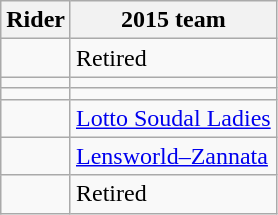<table class="wikitable">
<tr>
<th>Rider</th>
<th>2015 team</th>
</tr>
<tr>
<td></td>
<td>Retired</td>
</tr>
<tr>
<td></td>
<td></td>
</tr>
<tr>
<td></td>
<td></td>
</tr>
<tr>
<td></td>
<td><a href='#'>Lotto Soudal Ladies</a></td>
</tr>
<tr>
<td></td>
<td><a href='#'>Lensworld–Zannata</a></td>
</tr>
<tr>
<td></td>
<td>Retired</td>
</tr>
</table>
